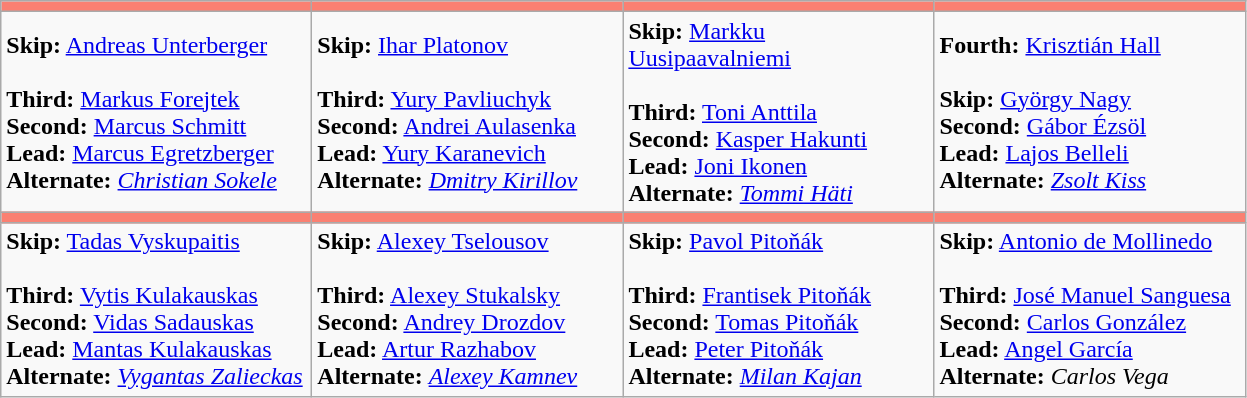<table class="wikitable">
<tr align=center>
<th style="background: #FA8072;" width="200"></th>
<th style="background: #FA8072;" width="200"></th>
<th style="background: #FA8072;" width="200"></th>
<th style="background: #FA8072;" width="200"></th>
</tr>
<tr>
<td><strong>Skip:</strong> <a href='#'>Andreas Unterberger</a><br><br><strong>Third:</strong> <a href='#'>Markus Forejtek</a><br>
<strong>Second:</strong> <a href='#'>Marcus Schmitt</a><br>
<strong>Lead:</strong> <a href='#'>Marcus Egretzberger</a><br>
<strong>Alternate:</strong> <em><a href='#'>Christian Sokele</a></em></td>
<td><strong>Skip:</strong> <a href='#'>Ihar Platonov</a><br><br><strong>Third:</strong> <a href='#'>Yury Pavliuchyk</a><br>
<strong>Second:</strong> <a href='#'>Andrei Aulasenka</a><br>
<strong>Lead:</strong> <a href='#'>Yury Karanevich</a><br>
<strong>Alternate:</strong> <em><a href='#'>Dmitry Kirillov</a></em></td>
<td><strong>Skip:</strong> <a href='#'>Markku Uusipaavalniemi</a><br><br><strong>Third:</strong> <a href='#'>Toni Anttila</a><br>
<strong>Second:</strong> <a href='#'>Kasper Hakunti</a><br>
<strong>Lead:</strong> <a href='#'>Joni Ikonen</a><br>
<strong>Alternate:</strong> <em><a href='#'>Tommi Häti</a></em></td>
<td><strong>Fourth:</strong> <a href='#'>Krisztián Hall</a><br><br><strong>Skip:</strong> <a href='#'>György Nagy</a><br>
<strong>Second:</strong> <a href='#'>Gábor Ézsöl</a><br>
<strong>Lead:</strong> <a href='#'>Lajos Belleli</a><br>
<strong>Alternate:</strong> <em><a href='#'>Zsolt Kiss</a></em></td>
</tr>
<tr align=center>
<th style="background: #FA8072;" width="200"></th>
<th style="background: #FA8072;" width="200"></th>
<th style="background: #FA8072;" width="200"></th>
<th style="background: #FA8072;" width="200"></th>
</tr>
<tr>
<td><strong>Skip:</strong> <a href='#'>Tadas Vyskupaitis</a><br><br><strong>Third:</strong> <a href='#'>Vytis Kulakauskas</a><br>
<strong>Second:</strong> <a href='#'>Vidas Sadauskas</a><br>
<strong>Lead:</strong> <a href='#'>Mantas Kulakauskas</a><br>
<strong>Alternate:</strong> <em><a href='#'>Vygantas Zalieckas</a></em></td>
<td><strong>Skip:</strong> <a href='#'>Alexey Tselousov</a><br><br><strong>Third:</strong> <a href='#'>Alexey Stukalsky</a><br>
<strong>Second:</strong> <a href='#'>Andrey Drozdov</a><br>
<strong>Lead:</strong> <a href='#'>Artur Razhabov</a><br>
<strong>Alternate:</strong> <em><a href='#'>Alexey Kamnev</a></em></td>
<td><strong>Skip:</strong> <a href='#'>Pavol Pitoňák</a><br><br><strong>Third:</strong> <a href='#'>Frantisek Pitoňák</a><br>
<strong>Second:</strong> <a href='#'>Tomas Pitoňák</a><br>
<strong>Lead:</strong> <a href='#'>Peter Pitoňák</a><br>
<strong>Alternate:</strong> <em><a href='#'>Milan Kajan</a></em></td>
<td><strong>Skip:</strong> <a href='#'>Antonio de Mollinedo</a><br><br><strong>Third:</strong> <a href='#'>José Manuel Sanguesa</a><br>
<strong>Second:</strong> <a href='#'>Carlos González</a><br>
<strong>Lead:</strong> <a href='#'>Angel García</a><br>
<strong>Alternate:</strong> <em>Carlos Vega</em></td>
</tr>
</table>
